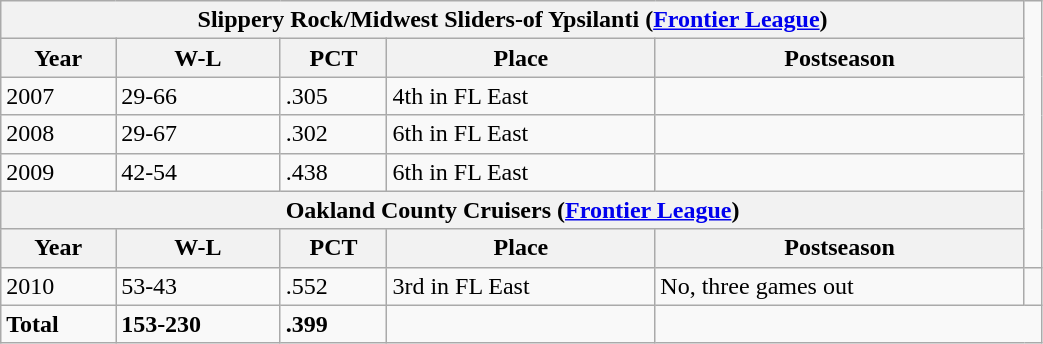<table class="wikitable" width="55%">
<tr>
<th colspan="5" align="center"><strong>Slippery Rock/Midwest Sliders-of Ypsilanti (<a href='#'>Frontier League</a>)</strong></th>
</tr>
<tr>
<th>Year</th>
<th>W-L</th>
<th>PCT</th>
<th>Place</th>
<th>Postseason</th>
</tr>
<tr>
<td>2007</td>
<td>29-66</td>
<td>.305</td>
<td>4th in FL East</td>
<td></td>
</tr>
<tr>
<td>2008</td>
<td>29-67</td>
<td>.302</td>
<td>6th in FL East</td>
<td></td>
</tr>
<tr>
<td>2009</td>
<td>42-54</td>
<td>.438</td>
<td>6th in FL East</td>
<td></td>
</tr>
<tr>
<th colspan="5" align="center"><strong>Oakland County Cruisers (<a href='#'>Frontier League</a>)</strong></th>
</tr>
<tr>
<th>Year</th>
<th>W-L</th>
<th>PCT</th>
<th>Place</th>
<th>Postseason</th>
</tr>
<tr>
<td>2010</td>
<td>53-43</td>
<td>.552</td>
<td>3rd in FL East</td>
<td>No, three games out</td>
<td></td>
</tr>
<tr>
<td><strong>Total</strong></td>
<td><strong>153-230</strong></td>
<td><strong>.399</strong></td>
<td></td>
</tr>
</table>
